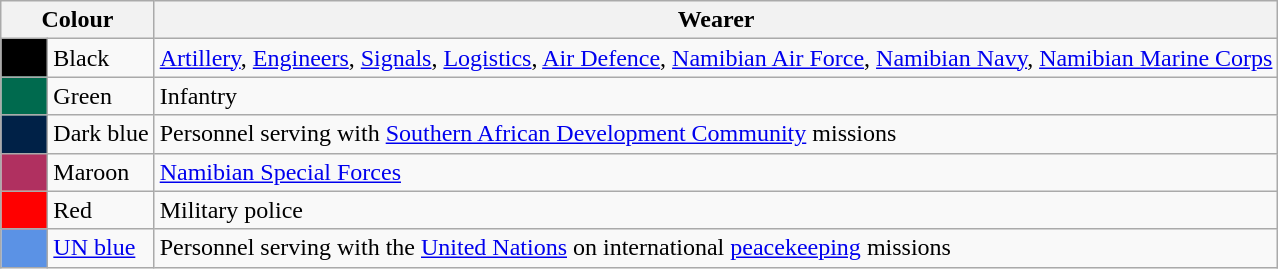<table class="wikitable">
<tr>
<th colspan="2">Colour</th>
<th>Wearer</th>
</tr>
<tr>
<td style="background:black;">      </td>
<td>Black</td>
<td><a href='#'>Artillery</a>, <a href='#'>Engineers</a>, <a href='#'>Signals</a>, <a href='#'>Logistics</a>, <a href='#'>Air Defence</a>, <a href='#'>Namibian Air Force</a>, <a href='#'>Namibian Navy</a>, <a href='#'>Namibian Marine Corps</a></td>
</tr>
<tr>
<td style="background:#006A4E;"></td>
<td>Green</td>
<td>Infantry</td>
</tr>
<tr>
<td style="background:#002147;"></td>
<td>Dark blue</td>
<td>Personnel serving with <a href='#'>Southern African Development Community</a> missions</td>
</tr>
<tr>
<td style="background:#B03060;"></td>
<td>Maroon</td>
<td><a href='#'>Namibian Special Forces</a></td>
</tr>
<tr>
<td style="background:red;"></td>
<td>Red</td>
<td>Military police</td>
</tr>
<tr>
<td style="background:#5B92E5;"></td>
<td><a href='#'>UN blue</a></td>
<td>Personnel serving with the <a href='#'>United Nations</a> on international <a href='#'>peacekeeping</a> missions</td>
</tr>
</table>
